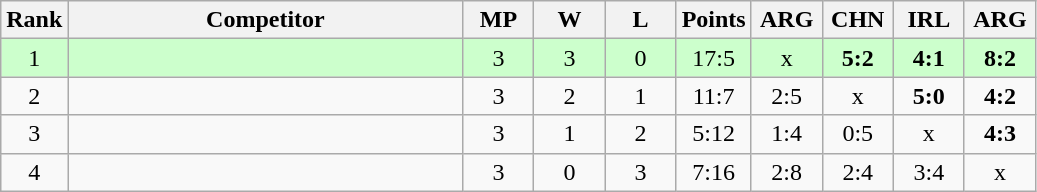<table class="wikitable" style="text-align:center">
<tr>
<th>Rank</th>
<th style="width:16em">Competitor</th>
<th style="width:2.5em">MP</th>
<th style="width:2.5em">W</th>
<th style="width:2.5em">L</th>
<th>Points</th>
<th style="width:2.5em">ARG</th>
<th style="width:2.5em">CHN</th>
<th style="width:2.5em">IRL</th>
<th style="width:2.5em">ARG</th>
</tr>
<tr style="background:#cfc;">
<td>1</td>
<td style="text-align:left"></td>
<td>3</td>
<td>3</td>
<td>0</td>
<td>17:5</td>
<td>x</td>
<td><strong>5:2</strong></td>
<td><strong>4:1</strong></td>
<td><strong>8:2</strong></td>
</tr>
<tr>
<td>2</td>
<td style="text-align:left"></td>
<td>3</td>
<td>2</td>
<td>1</td>
<td>11:7</td>
<td>2:5</td>
<td>x</td>
<td><strong>5:0</strong></td>
<td><strong>4:2</strong></td>
</tr>
<tr>
<td>3</td>
<td style="text-align:left"></td>
<td>3</td>
<td>1</td>
<td>2</td>
<td>5:12</td>
<td>1:4</td>
<td>0:5</td>
<td>x</td>
<td><strong>4:3</strong></td>
</tr>
<tr>
<td>4</td>
<td style="text-align:left"></td>
<td>3</td>
<td>0</td>
<td>3</td>
<td>7:16</td>
<td>2:8</td>
<td>2:4</td>
<td>3:4</td>
<td>x</td>
</tr>
</table>
